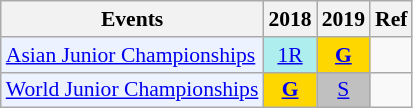<table class="wikitable" style="font-size: 90%; text-align:center">
<tr>
<th>Events</th>
<th>2018</th>
<th>2019</th>
<th>Ref</th>
</tr>
<tr>
<td bgcolor="#ECF2FF"; align="left"><a href='#'>Asian Junior Championships</a></td>
<td bgcolor=AFEEEE><a href='#'>1R</a></td>
<td bgcolor=gold><a href='#'><strong>G</strong></a></td>
<td></td>
</tr>
<tr>
<td bgcolor="#ECF2FF"; align="left"><a href='#'>World Junior Championships</a></td>
<td bgcolor=gold><a href='#'><strong>G</strong></a></td>
<td bgcolor=silver><a href='#'>S</a></td>
<td></td>
</tr>
</table>
